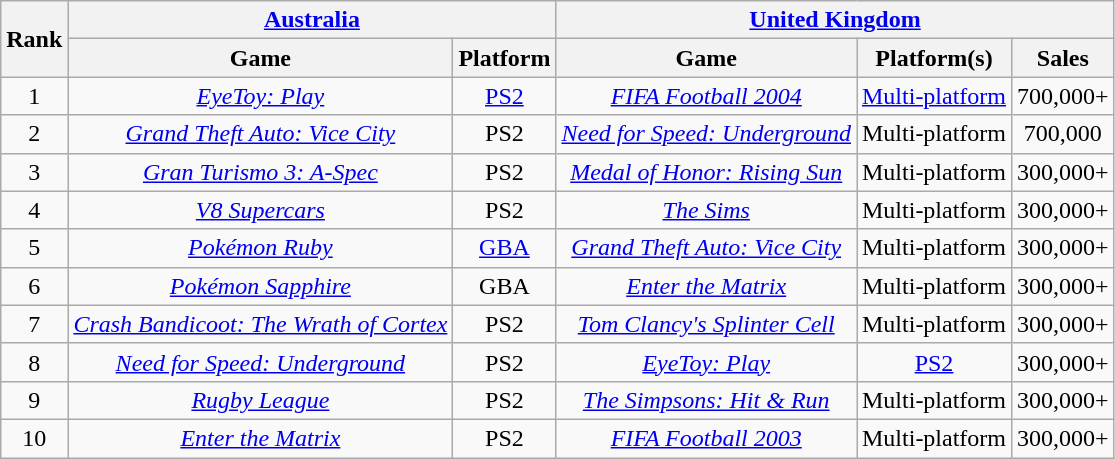<table class="wikitable sortable" style="text-align:center">
<tr>
<th rowspan="2">Rank</th>
<th colspan="2"><a href='#'>Australia</a></th>
<th colspan="3"><a href='#'>United Kingdom</a></th>
</tr>
<tr>
<th>Game</th>
<th>Platform</th>
<th>Game</th>
<th>Platform(s)</th>
<th>Sales</th>
</tr>
<tr>
<td>1</td>
<td><em><a href='#'>EyeToy: Play</a></em></td>
<td><a href='#'>PS2</a></td>
<td><em><a href='#'>FIFA Football 2004</a></em></td>
<td><a href='#'>Multi-platform</a></td>
<td>700,000+</td>
</tr>
<tr>
<td>2</td>
<td><em><a href='#'>Grand Theft Auto: Vice City</a></em></td>
<td>PS2</td>
<td><em><a href='#'>Need for Speed: Underground</a></em></td>
<td>Multi-platform</td>
<td>700,000</td>
</tr>
<tr>
<td>3</td>
<td><em><a href='#'>Gran Turismo 3: A-Spec</a></em></td>
<td>PS2</td>
<td><em><a href='#'>Medal of Honor: Rising Sun</a></em></td>
<td>Multi-platform</td>
<td>300,000+</td>
</tr>
<tr>
<td>4</td>
<td><a href='#'><em>V8 Supercars</em></a></td>
<td>PS2</td>
<td><a href='#'><em>The Sims</em></a></td>
<td>Multi-platform</td>
<td>300,000+</td>
</tr>
<tr>
<td>5</td>
<td><em><a href='#'>Pokémon Ruby</a></em></td>
<td><a href='#'>GBA</a></td>
<td><em><a href='#'>Grand Theft Auto: Vice City</a></em></td>
<td>Multi-platform</td>
<td>300,000+</td>
</tr>
<tr>
<td>6</td>
<td><em><a href='#'>Pokémon Sapphire</a></em></td>
<td>GBA</td>
<td><em><a href='#'>Enter the Matrix</a></em></td>
<td>Multi-platform</td>
<td>300,000+</td>
</tr>
<tr>
<td>7</td>
<td><em><a href='#'>Crash Bandicoot: The Wrath of Cortex</a></em></td>
<td>PS2</td>
<td><a href='#'><em>Tom Clancy's Splinter Cell</em></a></td>
<td>Multi-platform</td>
<td>300,000+</td>
</tr>
<tr>
<td>8</td>
<td><em><a href='#'>Need for Speed: Underground</a></em></td>
<td>PS2</td>
<td><em><a href='#'>EyeToy: Play</a></em></td>
<td><a href='#'>PS2</a></td>
<td>300,000+</td>
</tr>
<tr>
<td>9</td>
<td><a href='#'><em>Rugby League</em></a></td>
<td>PS2</td>
<td><em><a href='#'>The Simpsons: Hit & Run</a></em></td>
<td>Multi-platform</td>
<td>300,000+</td>
</tr>
<tr>
<td>10</td>
<td><em><a href='#'>Enter the Matrix</a></em></td>
<td>PS2</td>
<td><em><a href='#'>FIFA Football 2003</a></em></td>
<td>Multi-platform</td>
<td>300,000+</td>
</tr>
</table>
